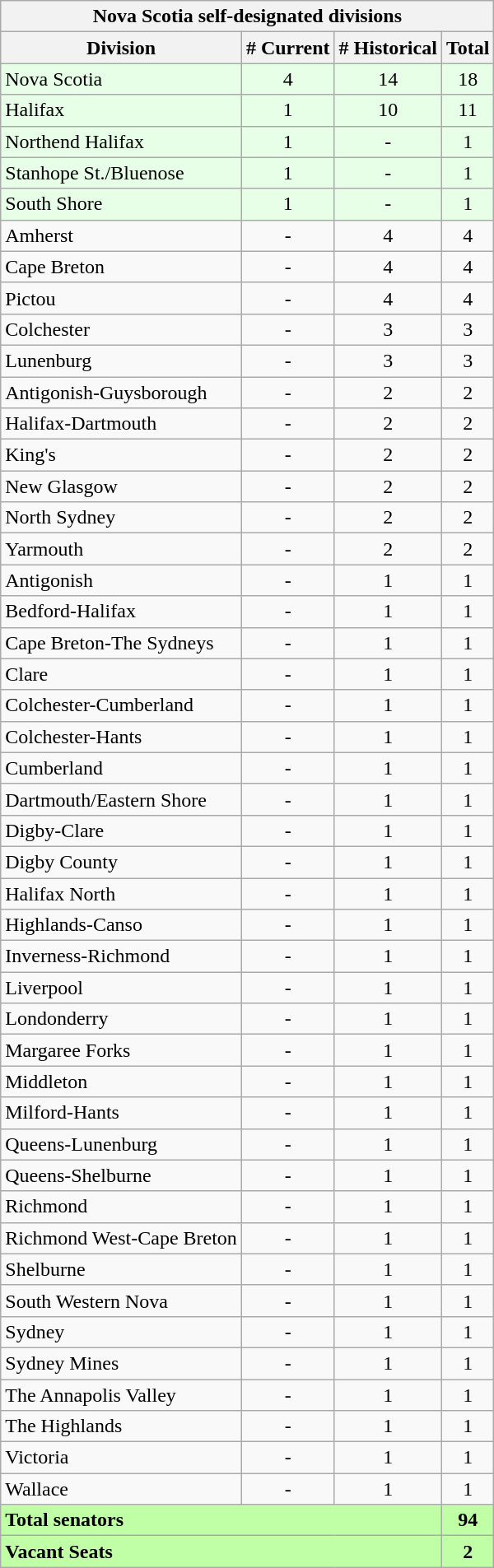<table class="wikitable collapsible collapsed">
<tr>
<th colspan="4" align="center"><strong>Nova Scotia self-designated divisions</strong></th>
</tr>
<tr>
<th align=left>Division</th>
<th align=center># Current</th>
<th align=center># Historical</th>
<th align=center>Total</th>
</tr>
<tr bgcolor="#E6FFE6">
<td align=left>Nova Scotia</td>
<td align=center>4</td>
<td align=center>14</td>
<td align=center>18</td>
</tr>
<tr bgcolor="#E6FFE6">
<td align=left>Halifax</td>
<td align=center>1</td>
<td align=center>10</td>
<td align=center>11</td>
</tr>
<tr bgcolor="#E6FFE6">
<td align=left>Northend Halifax</td>
<td align=center>1</td>
<td align=center>-</td>
<td align=center>1</td>
</tr>
<tr bgcolor="#E6FFE6">
<td align=left>Stanhope St./Bluenose</td>
<td align=center>1</td>
<td align=center>-</td>
<td align=center>1</td>
</tr>
<tr bgcolor="#E6FFE6">
<td align=left>South Shore</td>
<td align=center>1</td>
<td align=center>-</td>
<td align=center>1</td>
</tr>
<tr>
<td align=left>Amherst</td>
<td align=center>-</td>
<td align=center>4</td>
<td align=center>4</td>
</tr>
<tr>
<td align=left>Cape Breton</td>
<td align=center>-</td>
<td align=center>4</td>
<td align=center>4</td>
</tr>
<tr>
<td align=left>Pictou</td>
<td align=center>-</td>
<td align=center>4</td>
<td align=center>4</td>
</tr>
<tr>
<td align=left>Colchester</td>
<td align=center>-</td>
<td align=center>3</td>
<td align=center>3</td>
</tr>
<tr>
<td align=left>Lunenburg</td>
<td align=center>-</td>
<td align=center>3</td>
<td align=center>3</td>
</tr>
<tr>
<td align=left>Antigonish-Guysborough</td>
<td align=center>-</td>
<td align=center>2</td>
<td align=center>2</td>
</tr>
<tr>
<td align=left>Halifax-Dartmouth</td>
<td align=center>-</td>
<td align=center>2</td>
<td align=center>2</td>
</tr>
<tr>
<td align=left>King's</td>
<td align=center>-</td>
<td align=center>2</td>
<td align=center>2</td>
</tr>
<tr>
<td align=left>New Glasgow</td>
<td align=center>-</td>
<td align=center>2</td>
<td align=center>2</td>
</tr>
<tr>
<td align=left>North Sydney</td>
<td align=center>-</td>
<td align=center>2</td>
<td align=center>2</td>
</tr>
<tr>
<td align=left>Yarmouth</td>
<td align=center>-</td>
<td align=center>2</td>
<td align=center>2</td>
</tr>
<tr>
<td align=left>Antigonish</td>
<td align=center>-</td>
<td align=center>1</td>
<td align=center>1</td>
</tr>
<tr>
<td align=left>Bedford-Halifax</td>
<td align=center>-</td>
<td align=center>1</td>
<td align=center>1</td>
</tr>
<tr>
<td align=left>Cape Breton-The Sydneys</td>
<td align=center>-</td>
<td align=center>1</td>
<td align=center>1</td>
</tr>
<tr>
<td align=left>Clare</td>
<td align=center>-</td>
<td align=center>1</td>
<td align=center>1</td>
</tr>
<tr>
<td align=left>Colchester-Cumberland</td>
<td align=center>-</td>
<td align=center>1</td>
<td align=center>1</td>
</tr>
<tr>
<td align=left>Colchester-Hants</td>
<td align=center>-</td>
<td align=center>1</td>
<td align=center>1</td>
</tr>
<tr>
<td align=left>Cumberland</td>
<td align=center>-</td>
<td align=center>1</td>
<td align=center>1</td>
</tr>
<tr>
<td align=left>Dartmouth/Eastern Shore</td>
<td align=center>-</td>
<td align=center>1</td>
<td align=center>1</td>
</tr>
<tr>
<td align=left>Digby-Clare</td>
<td align=center>-</td>
<td align=center>1</td>
<td align=center>1</td>
</tr>
<tr>
<td align=left>Digby County</td>
<td align=center>-</td>
<td align=center>1</td>
<td align=center>1</td>
</tr>
<tr>
<td align=left>Halifax North</td>
<td align=center>-</td>
<td align=center>1</td>
<td align=center>1</td>
</tr>
<tr>
<td align=left>Highlands-Canso</td>
<td align=center>-</td>
<td align=center>1</td>
<td align=center>1</td>
</tr>
<tr>
<td align=left>Inverness-Richmond</td>
<td align=center>-</td>
<td align=center>1</td>
<td align=center>1</td>
</tr>
<tr>
<td align=left>Liverpool</td>
<td align=center>-</td>
<td align=center>1</td>
<td align=center>1</td>
</tr>
<tr>
<td align=left>Londonderry</td>
<td align=center>-</td>
<td align=center>1</td>
<td align=center>1</td>
</tr>
<tr>
<td align=left>Margaree Forks</td>
<td align=center>-</td>
<td align=center>1</td>
<td align=center>1</td>
</tr>
<tr>
<td align=left>Middleton</td>
<td align=center>-</td>
<td align=center>1</td>
<td align=center>1</td>
</tr>
<tr>
<td align=left>Milford-Hants</td>
<td align=center>-</td>
<td align=center>1</td>
<td align=center>1</td>
</tr>
<tr>
<td align=left>Queens-Lunenburg</td>
<td align=center>-</td>
<td align=center>1</td>
<td align=center>1</td>
</tr>
<tr>
<td align=left>Queens-Shelburne</td>
<td align=center>-</td>
<td align=center>1</td>
<td align=center>1</td>
</tr>
<tr>
<td align=left>Richmond</td>
<td align=center>-</td>
<td align=center>1</td>
<td align=center>1</td>
</tr>
<tr>
<td align=left>Richmond West-Cape Breton</td>
<td align=center>-</td>
<td align=center>1</td>
<td align=center>1</td>
</tr>
<tr>
<td align=left>Shelburne</td>
<td align=center>-</td>
<td align=center>1</td>
<td align=center>1</td>
</tr>
<tr>
<td align=left>South Western Nova</td>
<td align=center>-</td>
<td align=center>1</td>
<td align=center>1</td>
</tr>
<tr>
<td align=left>Sydney</td>
<td align=center>-</td>
<td align=center>1</td>
<td align=center>1</td>
</tr>
<tr>
<td align=left>Sydney Mines</td>
<td align=center>-</td>
<td align=center>1</td>
<td align=center>1</td>
</tr>
<tr>
<td align=left>The Annapolis Valley</td>
<td align=center>-</td>
<td align=center>1</td>
<td align=center>1</td>
</tr>
<tr>
<td align=left>The Highlands</td>
<td align=center>-</td>
<td align=center>1</td>
<td align=center>1</td>
</tr>
<tr>
<td align=left>Victoria</td>
<td align=center>-</td>
<td align=center>1</td>
<td align=center>1</td>
</tr>
<tr>
<td align=left>Wallace</td>
<td align=center>-</td>
<td align=center>1</td>
<td align=center>1</td>
</tr>
<tr bgcolor=#C0FFA6>
<td align=left colspan=3><strong>Total senators</strong></td>
<td align=center><strong>94</strong></td>
</tr>
<tr bgcolor=#C0FFA6>
<td align=left colspan=3><strong>Vacant Seats</strong></td>
<td align=center><strong>2</strong></td>
</tr>
</table>
